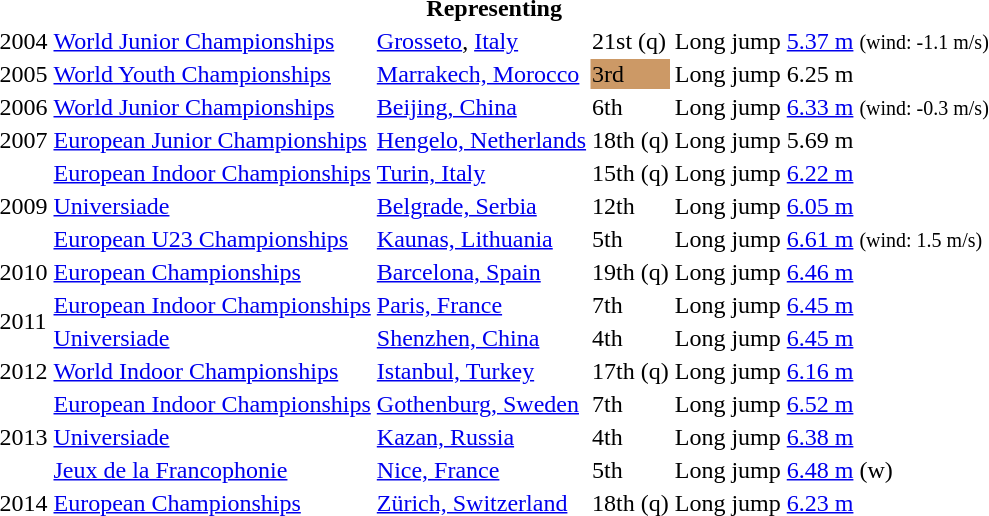<table>
<tr>
<th colspan="6">Representing </th>
</tr>
<tr>
<td>2004</td>
<td><a href='#'>World Junior Championships</a></td>
<td><a href='#'>Grosseto</a>, <a href='#'>Italy</a></td>
<td>21st (q)</td>
<td>Long jump</td>
<td><a href='#'>5.37 m</a>  <small>(wind: -1.1 m/s)</small></td>
</tr>
<tr>
<td>2005</td>
<td><a href='#'>World Youth Championships</a></td>
<td><a href='#'>Marrakech, Morocco</a></td>
<td bgcolor=cc9966>3rd</td>
<td>Long jump</td>
<td>6.25 m</td>
</tr>
<tr>
<td>2006</td>
<td><a href='#'>World Junior Championships</a></td>
<td><a href='#'>Beijing, China</a></td>
<td>6th</td>
<td>Long jump</td>
<td><a href='#'>6.33 m</a>  <small>(wind: -0.3 m/s)</small></td>
</tr>
<tr>
<td>2007</td>
<td><a href='#'>European Junior Championships</a></td>
<td><a href='#'>Hengelo, Netherlands</a></td>
<td>18th (q)</td>
<td>Long jump</td>
<td>5.69 m</td>
</tr>
<tr>
<td rowspan=3>2009</td>
<td><a href='#'>European Indoor Championships</a></td>
<td><a href='#'>Turin, Italy</a></td>
<td>15th (q)</td>
<td>Long jump</td>
<td><a href='#'>6.22 m</a></td>
</tr>
<tr>
<td><a href='#'>Universiade</a></td>
<td><a href='#'>Belgrade, Serbia</a></td>
<td>12th</td>
<td>Long jump</td>
<td><a href='#'>6.05 m</a></td>
</tr>
<tr>
<td><a href='#'>European U23 Championships</a></td>
<td><a href='#'>Kaunas, Lithuania</a></td>
<td>5th</td>
<td>Long jump</td>
<td><a href='#'>6.61 m</a> <small>(wind: 1.5 m/s)</small></td>
</tr>
<tr>
<td>2010</td>
<td><a href='#'>European Championships</a></td>
<td><a href='#'>Barcelona, Spain</a></td>
<td>19th (q)</td>
<td>Long jump</td>
<td><a href='#'>6.46 m</a></td>
</tr>
<tr>
<td rowspan=2>2011</td>
<td><a href='#'>European Indoor Championships</a></td>
<td><a href='#'>Paris, France</a></td>
<td>7th</td>
<td>Long jump</td>
<td><a href='#'>6.45 m</a></td>
</tr>
<tr>
<td><a href='#'>Universiade</a></td>
<td><a href='#'>Shenzhen, China</a></td>
<td>4th</td>
<td>Long jump</td>
<td><a href='#'>6.45 m</a></td>
</tr>
<tr>
<td>2012</td>
<td><a href='#'>World Indoor Championships</a></td>
<td><a href='#'>Istanbul, Turkey</a></td>
<td>17th (q)</td>
<td>Long jump</td>
<td><a href='#'>6.16 m</a></td>
</tr>
<tr>
<td rowspan=3>2013</td>
<td><a href='#'>European Indoor Championships</a></td>
<td><a href='#'>Gothenburg, Sweden</a></td>
<td>7th</td>
<td>Long jump</td>
<td><a href='#'>6.52 m</a></td>
</tr>
<tr>
<td><a href='#'>Universiade</a></td>
<td><a href='#'>Kazan, Russia</a></td>
<td>4th</td>
<td>Long jump</td>
<td><a href='#'>6.38 m</a></td>
</tr>
<tr>
<td><a href='#'>Jeux de la Francophonie</a></td>
<td><a href='#'>Nice, France</a></td>
<td>5th</td>
<td>Long jump</td>
<td><a href='#'>6.48 m</a> (w)</td>
</tr>
<tr>
<td>2014</td>
<td><a href='#'>European Championships</a></td>
<td><a href='#'>Zürich, Switzerland</a></td>
<td>18th (q)</td>
<td>Long jump</td>
<td><a href='#'>6.23 m</a></td>
</tr>
</table>
